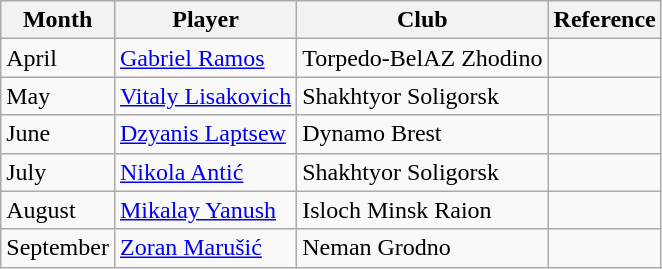<table class="wikitable">
<tr>
<th>Month</th>
<th>Player</th>
<th>Club</th>
<th>Reference</th>
</tr>
<tr>
<td>April</td>
<td> <a href='#'>Gabriel Ramos</a></td>
<td>Torpedo-BelAZ Zhodino</td>
<td align=center></td>
</tr>
<tr>
<td>May</td>
<td> <a href='#'>Vitaly Lisakovich</a></td>
<td>Shakhtyor Soligorsk</td>
<td align=center></td>
</tr>
<tr>
<td>June</td>
<td> <a href='#'>Dzyanis Laptsew</a></td>
<td>Dynamo Brest</td>
<td align=center></td>
</tr>
<tr>
<td>July</td>
<td> <a href='#'>Nikola Antić</a></td>
<td>Shakhtyor Soligorsk</td>
<td align=center></td>
</tr>
<tr>
<td>August</td>
<td> <a href='#'>Mikalay Yanush</a></td>
<td>Isloch Minsk Raion</td>
<td align=center></td>
</tr>
<tr>
<td>September</td>
<td> <a href='#'>Zoran Marušić</a></td>
<td>Neman Grodno</td>
<td align=center></td>
</tr>
</table>
